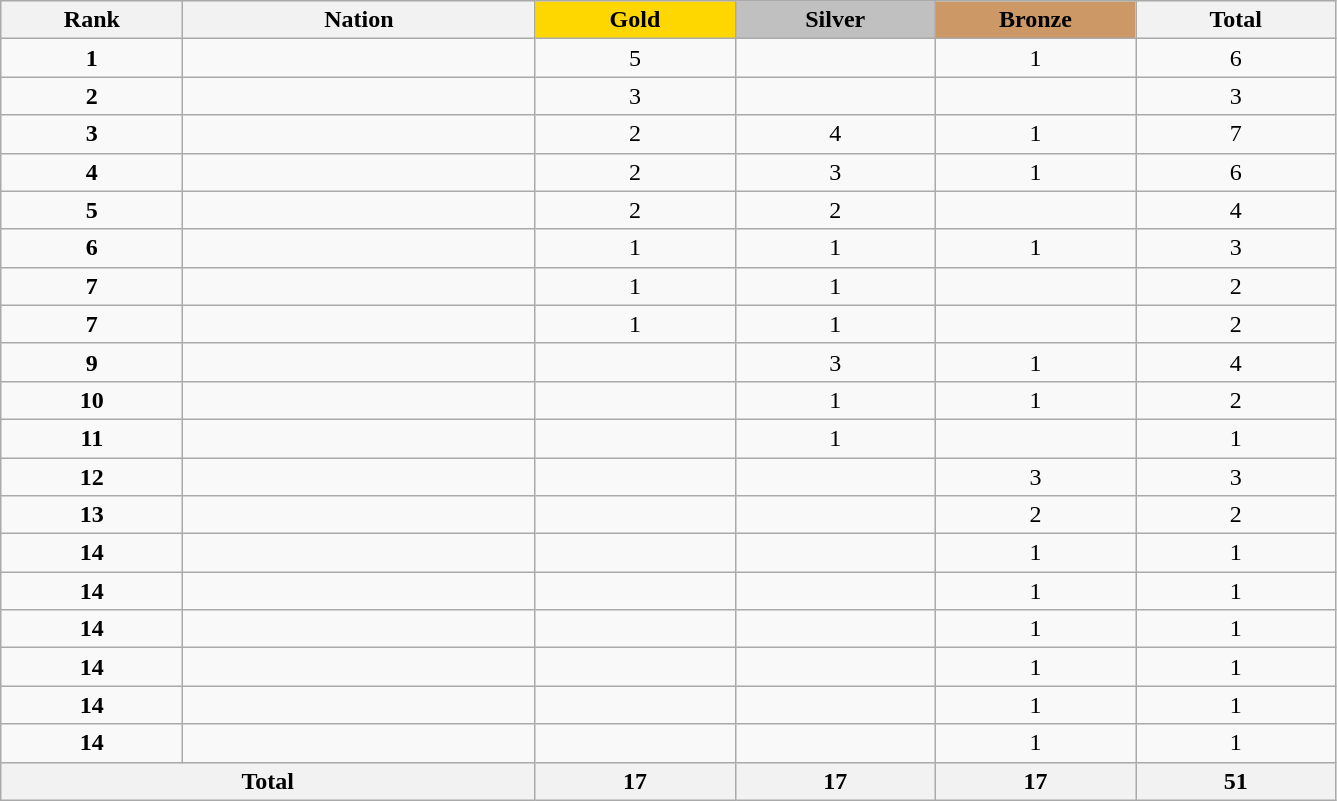<table class="wikitable collapsible autocollapse plainrowheaders" width=70.5% style="text-align:center;">
<tr style="background-color:#EDEDED;">
<th width=100px class="hintergrundfarbe5">Rank</th>
<th width=200px class="hintergrundfarbe6">Nation</th>
<th style="background:    gold; width:15%">Gold</th>
<th style="background:  silver; width:15%">Silver</th>
<th style="background: #CC9966; width:15%">Bronze</th>
<th class="hintergrundfarbe6" style="width:15%">Total</th>
</tr>
<tr>
<td><strong>1</strong></td>
<td align=left></td>
<td>5</td>
<td></td>
<td>1</td>
<td>6</td>
</tr>
<tr>
<td><strong>2</strong></td>
<td align=left></td>
<td>3</td>
<td></td>
<td></td>
<td>3</td>
</tr>
<tr>
<td><strong>3</strong></td>
<td align=left></td>
<td>2</td>
<td>4</td>
<td>1</td>
<td>7</td>
</tr>
<tr>
<td><strong>4</strong></td>
<td align=left></td>
<td>2</td>
<td>3</td>
<td>1</td>
<td>6</td>
</tr>
<tr>
<td><strong>5</strong></td>
<td align=left></td>
<td>2</td>
<td>2</td>
<td></td>
<td>4</td>
</tr>
<tr>
<td><strong>6</strong></td>
<td align=left></td>
<td>1</td>
<td>1</td>
<td>1</td>
<td>3</td>
</tr>
<tr>
<td><strong>7</strong></td>
<td align=left></td>
<td>1</td>
<td>1</td>
<td></td>
<td>2</td>
</tr>
<tr>
<td><strong>7</strong></td>
<td align=left></td>
<td>1</td>
<td>1</td>
<td></td>
<td>2</td>
</tr>
<tr>
<td><strong>9</strong></td>
<td align=left></td>
<td></td>
<td>3</td>
<td>1</td>
<td>4</td>
</tr>
<tr>
<td><strong>10</strong></td>
<td align=left></td>
<td></td>
<td>1</td>
<td>1</td>
<td>2</td>
</tr>
<tr>
<td><strong>11</strong></td>
<td align=left></td>
<td></td>
<td>1</td>
<td></td>
<td>1</td>
</tr>
<tr>
<td><strong>12</strong></td>
<td align=left></td>
<td></td>
<td></td>
<td>3</td>
<td>3</td>
</tr>
<tr>
<td><strong>13</strong></td>
<td align=left></td>
<td></td>
<td></td>
<td>2</td>
<td>2</td>
</tr>
<tr>
<td><strong>14</strong></td>
<td align=left></td>
<td></td>
<td></td>
<td>1</td>
<td>1</td>
</tr>
<tr>
<td><strong>14</strong></td>
<td align=left></td>
<td></td>
<td></td>
<td>1</td>
<td>1</td>
</tr>
<tr>
<td><strong>14</strong></td>
<td align=left></td>
<td></td>
<td></td>
<td>1</td>
<td>1</td>
</tr>
<tr>
<td><strong>14</strong></td>
<td align=left></td>
<td></td>
<td></td>
<td>1</td>
<td>1</td>
</tr>
<tr>
<td><strong>14</strong></td>
<td align=left></td>
<td></td>
<td></td>
<td>1</td>
<td>1</td>
</tr>
<tr>
<td><strong>14</strong></td>
<td align=left></td>
<td></td>
<td></td>
<td>1</td>
<td>1</td>
</tr>
<tr>
<th colspan=2>Total</th>
<th>17</th>
<th>17</th>
<th>17</th>
<th>51</th>
</tr>
</table>
